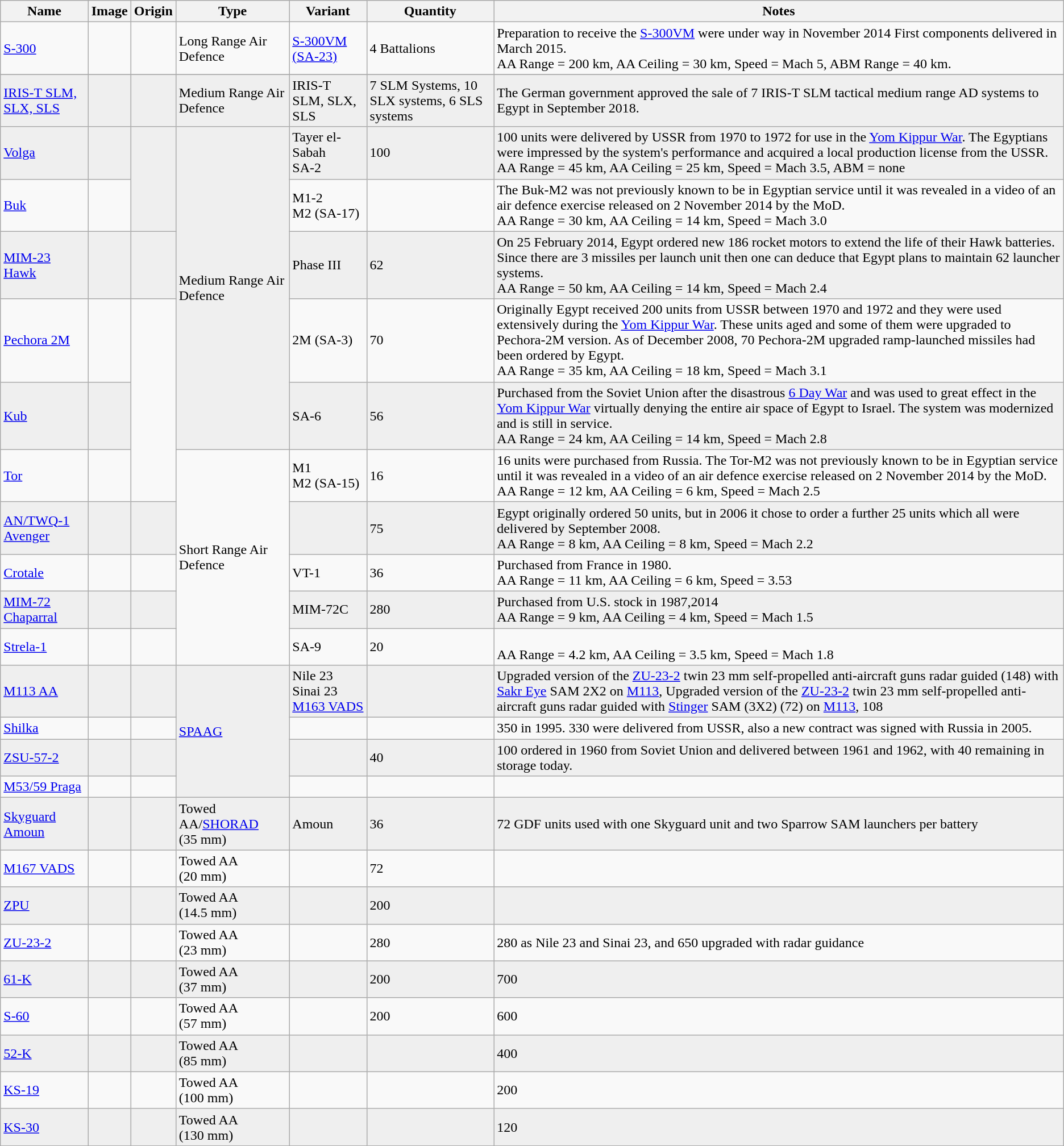<table class="wikitable">
<tr>
<th>Name</th>
<th>Image</th>
<th>Origin</th>
<th>Type</th>
<th>Variant</th>
<th>Quantity</th>
<th>Notes</th>
</tr>
<tr>
<td><a href='#'>S-300</a></td>
<td></td>
<td></td>
<td>Long Range Air Defence</td>
<td><a href='#'>S-300VM (SA-23)</a></td>
<td>4 Battalions</td>
<td>Preparation to receive the <a href='#'>S-300VM</a> were under way in November 2014 First components delivered in March 2015.<br>AA Range = 200 km, AA Ceiling = 30 km, Speed = Mach 5, ABM Range = 40 km.</td>
</tr>
<tr>
</tr>
<tr style="background:#efefef; color:black">
<td><a href='#'>IRIS-T SLM, SLX, SLS</a></td>
<td></td>
<td></td>
<td>Medium Range Air Defence</td>
<td>IRIS-T SLM, SLX, SLS</td>
<td>7 SLM Systems, 10 SLX systems, 6 SLS systems</td>
<td>The German government approved the sale of 7 IRIS-T SLM tactical medium range AD systems to Egypt in September 2018.</td>
</tr>
<tr style="background:#efefef; color:black">
<td><a href='#'>Volga</a></td>
<td></td>
<td rowspan="2"></td>
<td rowspan="5">Medium Range Air Defence</td>
<td>Tayer el-Sabah<br>SA-2</td>
<td>100</td>
<td>100 units were delivered by USSR from 1970 to 1972 for use in the <a href='#'>Yom Kippur War</a>. The Egyptians were impressed by the system's performance and acquired a local production license from the USSR.<br>AA Range = 45 km, AA Ceiling = 25 km, Speed = Mach 3.5, ABM = none</td>
</tr>
<tr>
<td><a href='#'>Buk</a></td>
<td></td>
<td>M1-2<br>M2 (SA-17)</td>
<td></td>
<td>The Buk-M2 was not previously known to be in Egyptian service until it was revealed in a video of an air defence exercise released on 2 November 2014 by the MoD.<br>AA Range = 30 km, AA Ceiling = 14 km, Speed = Mach 3.0</td>
</tr>
<tr style="background:#efefef; color:black">
<td><a href='#'>MIM-23 Hawk</a></td>
<td></td>
<td></td>
<td>Phase III</td>
<td>62</td>
<td>On 25 February 2014, Egypt ordered new 186 rocket motors to extend the life of their Hawk batteries. Since there are 3 missiles per launch unit then one can deduce that Egypt plans to maintain 62 launcher systems.<br>AA Range = 50 km, AA Ceiling = 14 km, Speed = Mach 2.4</td>
</tr>
<tr>
<td><a href='#'>Pechora 2M</a></td>
<td></td>
<td rowspan="3"></td>
<td>2M (SA-3)</td>
<td>70</td>
<td>Originally Egypt received 200 units from USSR between 1970 and 1972 and they were used extensively during the <a href='#'>Yom Kippur War</a>. These units aged and some of them were upgraded to Pechora-2M version. As of December 2008, 70 Pechora-2M upgraded ramp-launched missiles had been ordered by Egypt.<br>AA Range = 35 km, AA Ceiling = 18 km, Speed = Mach 3.1</td>
</tr>
<tr style="background:#efefef; color:black">
<td><a href='#'>Kub</a></td>
<td></td>
<td>SA-6</td>
<td>56</td>
<td>Purchased from the Soviet Union after the disastrous <a href='#'>6 Day War</a> and was used to great effect in the <a href='#'>Yom Kippur War</a> virtually denying the entire air space of Egypt to Israel. The system was modernized and is still in service.<br>AA Range = 24 km, AA Ceiling = 14 km, Speed = Mach 2.8</td>
</tr>
<tr>
<td><a href='#'>Tor</a></td>
<td></td>
<td rowspan="5">Short Range Air Defence</td>
<td>M1<br>M2 (SA-15)</td>
<td>16</td>
<td>16 units were purchased from Russia. The Tor-M2 was not previously known to be in Egyptian service until it was revealed in a video of an air defence exercise released on 2 November 2014 by the MoD. <br>AA Range = 12 km, AA Ceiling = 6 km, Speed = Mach 2.5</td>
</tr>
<tr style="background:#efefef; color:black">
<td><a href='#'>AN/TWQ-1 Avenger</a></td>
<td></td>
<td></td>
<td></td>
<td>75</td>
<td>Egypt originally ordered 50 units, but in 2006 it chose to order a further 25 units which all were delivered by September 2008.<br>AA Range = 8 km, AA Ceiling = 8 km, Speed = Mach 2.2</td>
</tr>
<tr>
<td><a href='#'>Crotale</a></td>
<td></td>
<td></td>
<td>VT-1</td>
<td>36</td>
<td>Purchased from France in 1980.<br>AA Range = 11 km, AA Ceiling = 6 km, Speed = 3.53</td>
</tr>
<tr style="background:#efefef; color:black">
<td><a href='#'>MIM-72 Chaparral</a></td>
<td></td>
<td></td>
<td>MIM-72C</td>
<td>280</td>
<td>Purchased from U.S. stock in 1987,2014<br>AA Range = 9 km, AA Ceiling = 4 km, Speed = Mach 1.5</td>
</tr>
<tr>
<td><a href='#'>Strela-1</a></td>
<td></td>
<td></td>
<td>SA-9</td>
<td>20</td>
<td><br>AA Range = 4.2 km, AA Ceiling = 3.5 km, Speed = Mach 1.8</td>
</tr>
<tr style="background:#efefef; color:black">
<td><a href='#'>M113 AA</a></td>
<td></td>
<td></td>
<td rowspan="4"><a href='#'>SPAAG</a></td>
<td>Nile 23<br>Sinai 23<br><a href='#'>M163 VADS</a></td>
<td></td>
<td>Upgraded version of the <a href='#'>ZU-23-2</a> twin 23 mm self-propelled anti-aircraft guns radar guided (148) with <a href='#'>Sakr Eye</a> SAM 2X2 on <a href='#'>M113</a>, Upgraded version of the <a href='#'>ZU-23-2</a> twin 23 mm self-propelled anti-aircraft guns radar guided with <a href='#'>Stinger</a> SAM (3X2) (72) on <a href='#'>M113</a>, 108</td>
</tr>
<tr>
<td><a href='#'>Shilka</a></td>
<td></td>
<td></td>
<td></td>
<td></td>
<td>350 in 1995. 330 were delivered from USSR, also a new contract was signed with Russia in 2005.</td>
</tr>
<tr style="background:#efefef; color:black">
<td><a href='#'>ZSU-57-2</a></td>
<td></td>
<td></td>
<td></td>
<td>40</td>
<td>100 ordered in 1960 from Soviet Union and delivered between 1961 and 1962, with 40 remaining in storage today.</td>
</tr>
<tr>
<td><a href='#'>M53/59 Praga</a></td>
<td></td>
<td></td>
<td></td>
<td></td>
<td></td>
</tr>
<tr style="background:#efefef; color:black">
<td><a href='#'>Skyguard Amoun</a></td>
<td></td>
<td></td>
<td>Towed AA/<a href='#'>SHORAD</a> (35 mm)</td>
<td>Amoun</td>
<td>36</td>
<td>72 GDF units used with one Skyguard unit and two Sparrow SAM launchers per battery</td>
</tr>
<tr>
<td><a href='#'>M167 VADS</a></td>
<td></td>
<td></td>
<td>Towed AA (20 mm)</td>
<td></td>
<td>72</td>
<td></td>
</tr>
<tr style="background:#efefef; color:black">
<td><a href='#'>ZPU</a></td>
<td></td>
<td></td>
<td>Towed AA (14.5 mm)</td>
<td></td>
<td>200</td>
<td></td>
</tr>
<tr>
<td><a href='#'>ZU-23-2</a></td>
<td></td>
<td></td>
<td>Towed AA (23 mm)</td>
<td></td>
<td>280</td>
<td>280 as Nile 23 and Sinai 23, and 650 upgraded with radar guidance</td>
</tr>
<tr style="background:#efefef; color:black">
<td><a href='#'>61-K</a></td>
<td></td>
<td></td>
<td>Towed AA (37 mm)</td>
<td></td>
<td>200</td>
<td>700</td>
</tr>
<tr>
<td><a href='#'>S-60</a></td>
<td></td>
<td></td>
<td>Towed AA (57 mm)</td>
<td></td>
<td>200</td>
<td>600</td>
</tr>
<tr style="background:#efefef; color:black">
<td><a href='#'>52-K</a></td>
<td></td>
<td></td>
<td>Towed AA (85 mm)</td>
<td></td>
<td></td>
<td>400</td>
</tr>
<tr>
<td><a href='#'>KS-19</a></td>
<td></td>
<td></td>
<td>Towed AA (100 mm)</td>
<td></td>
<td></td>
<td>200</td>
</tr>
<tr style="background:#efefef; color:black">
<td><a href='#'>KS-30</a></td>
<td></td>
<td></td>
<td>Towed AA (130 mm)</td>
<td></td>
<td></td>
<td>120</td>
</tr>
</table>
